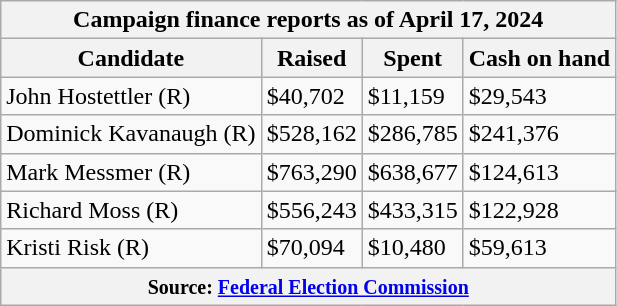<table class="wikitable sortable">
<tr>
<th colspan=4>Campaign finance reports as of April 17, 2024</th>
</tr>
<tr style="text-align:center;">
<th>Candidate</th>
<th>Raised</th>
<th>Spent</th>
<th>Cash on hand</th>
</tr>
<tr>
<td>John Hostettler (R)</td>
<td>$40,702</td>
<td>$11,159</td>
<td>$29,543</td>
</tr>
<tr>
<td>Dominick Kavanaugh (R)</td>
<td>$528,162</td>
<td>$286,785</td>
<td>$241,376</td>
</tr>
<tr>
<td>Mark Messmer (R)</td>
<td>$763,290</td>
<td>$638,677</td>
<td>$124,613</td>
</tr>
<tr>
<td>Richard Moss (R)</td>
<td>$556,243</td>
<td>$433,315</td>
<td>$122,928</td>
</tr>
<tr>
<td>Kristi Risk (R)</td>
<td>$70,094</td>
<td>$10,480</td>
<td>$59,613</td>
</tr>
<tr>
<th colspan="4"><small>Source: <a href='#'>Federal Election Commission</a></small></th>
</tr>
</table>
